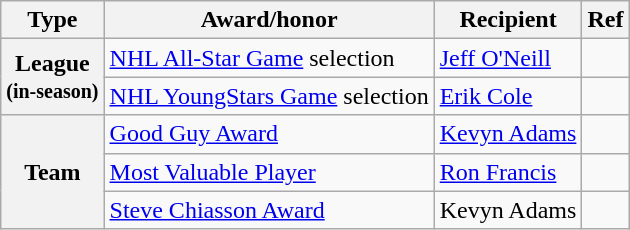<table class="wikitable">
<tr>
<th scope="col">Type</th>
<th scope="col">Award/honor</th>
<th scope="col">Recipient</th>
<th scope="col">Ref</th>
</tr>
<tr>
<th scope="row" rowspan="2">League<br><small>(in-season)</small></th>
<td><a href='#'>NHL All-Star Game</a> selection</td>
<td><a href='#'>Jeff O'Neill</a></td>
<td></td>
</tr>
<tr>
<td><a href='#'>NHL YoungStars Game</a> selection</td>
<td><a href='#'>Erik Cole</a></td>
<td></td>
</tr>
<tr>
<th scope="row" rowspan="3">Team</th>
<td><a href='#'>Good Guy Award</a></td>
<td><a href='#'>Kevyn Adams</a></td>
<td></td>
</tr>
<tr>
<td><a href='#'>Most Valuable Player</a></td>
<td><a href='#'>Ron Francis</a></td>
<td></td>
</tr>
<tr>
<td><a href='#'>Steve Chiasson Award</a></td>
<td>Kevyn Adams</td>
<td></td>
</tr>
</table>
